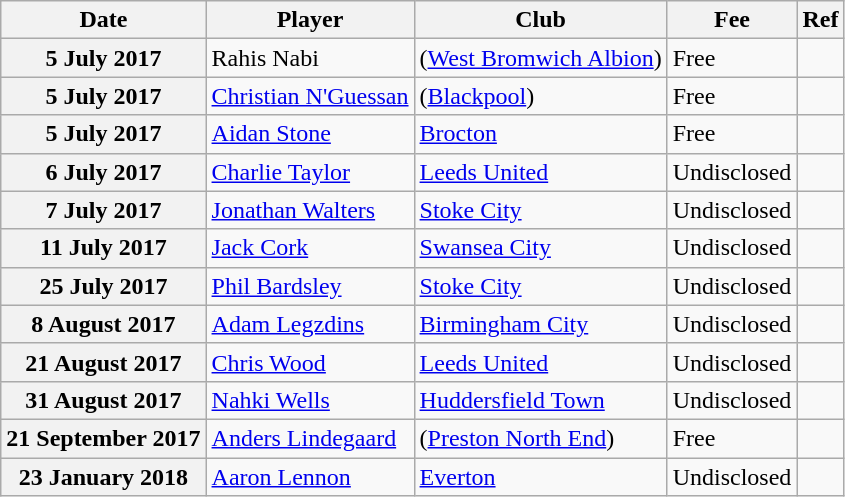<table class="wikitable plainrowheaders">
<tr>
<th scope=col>Date</th>
<th scope=col>Player</th>
<th scope=col>Club</th>
<th scope=col>Fee</th>
<th scope=col class=unsortable>Ref</th>
</tr>
<tr>
<th scope=row>5 July 2017</th>
<td>Rahis Nabi</td>
<td>(<a href='#'>West Bromwich Albion</a>)</td>
<td>Free</td>
<td style="text-align:center;"></td>
</tr>
<tr>
<th scope=row>5 July 2017</th>
<td><a href='#'>Christian N'Guessan</a></td>
<td>(<a href='#'>Blackpool</a>)</td>
<td>Free</td>
<td style="text-align:center;"></td>
</tr>
<tr>
<th scope=row>5 July 2017</th>
<td><a href='#'>Aidan Stone</a></td>
<td><a href='#'>Brocton</a></td>
<td>Free</td>
<td style="text-align:center;"></td>
</tr>
<tr>
<th scope=row>6 July 2017</th>
<td><a href='#'>Charlie Taylor</a></td>
<td><a href='#'>Leeds United</a></td>
<td>Undisclosed</td>
<td style="text-align:center;"></td>
</tr>
<tr>
<th scope=row>7 July 2017</th>
<td><a href='#'>Jonathan Walters</a></td>
<td><a href='#'>Stoke City</a></td>
<td>Undisclosed </td>
<td style="text-align:center;"></td>
</tr>
<tr>
<th scope=row>11 July 2017</th>
<td><a href='#'>Jack Cork</a></td>
<td><a href='#'>Swansea City</a></td>
<td>Undisclosed </td>
<td style="text-align:center;"></td>
</tr>
<tr>
<th scope=row>25 July 2017</th>
<td><a href='#'>Phil Bardsley</a></td>
<td><a href='#'>Stoke City</a></td>
<td>Undisclosed </td>
<td style="text-align:center;"></td>
</tr>
<tr>
<th scope=row>8 August 2017</th>
<td><a href='#'>Adam Legzdins</a></td>
<td><a href='#'>Birmingham City</a></td>
<td>Undisclosed</td>
<td style="text-align:center;"></td>
</tr>
<tr>
<th scope=row>21 August 2017</th>
<td><a href='#'>Chris Wood</a></td>
<td><a href='#'>Leeds United</a></td>
<td>Undisclosed </td>
<td style="text-align:center;"></td>
</tr>
<tr>
<th scope=row>31 August 2017</th>
<td><a href='#'>Nahki Wells</a></td>
<td><a href='#'>Huddersfield Town</a></td>
<td>Undisclosed</td>
<td style="text-align:center;"></td>
</tr>
<tr>
<th scope=row>21 September 2017</th>
<td><a href='#'>Anders Lindegaard</a></td>
<td>(<a href='#'>Preston North End</a>)</td>
<td>Free</td>
<td style="text-align:center;"></td>
</tr>
<tr>
<th scope=row>23 January 2018</th>
<td><a href='#'>Aaron Lennon</a></td>
<td><a href='#'>Everton</a></td>
<td>Undisclosed</td>
<td style="text-align:center;"></td>
</tr>
</table>
